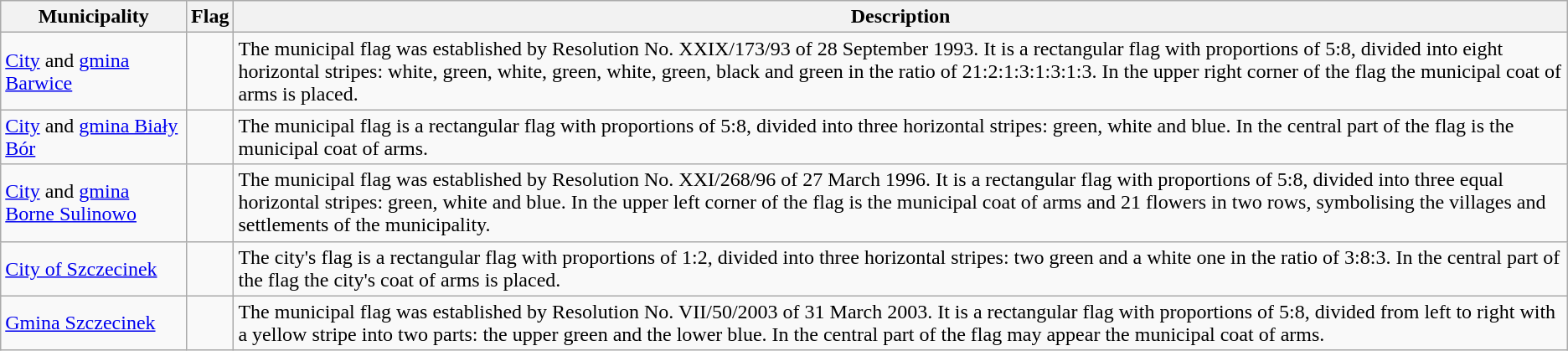<table class="wikitable">
<tr>
<th>Municipality</th>
<th>Flag</th>
<th>Description</th>
</tr>
<tr>
<td><a href='#'>City</a> and <a href='#'>gmina Barwice</a></td>
<td></td>
<td>The municipal flag was established by Resolution No. XXIX/173/93 of 28 September 1993. It is a rectangular flag with proportions of 5:8, divided into eight horizontal stripes: white, green, white, green, white, green, black and green in the ratio of 21:2:1:3:1:3:1:3. In the upper right corner of the flag the municipal coat of arms is placed.</td>
</tr>
<tr>
<td><a href='#'>City</a> and <a href='#'>gmina Biały Bór</a></td>
<td></td>
<td>The municipal flag is a rectangular flag with proportions of 5:8, divided into three horizontal stripes: green, white and blue. In the central part of the flag is the municipal coat of arms.</td>
</tr>
<tr>
<td><a href='#'>City</a> and <a href='#'>gmina Borne Sulinowo</a></td>
<td></td>
<td>The municipal flag was established by Resolution No. XXI/268/96 of 27 March 1996. It is a rectangular flag with proportions of 5:8, divided into three equal horizontal stripes: green, white and blue. In the upper left corner of the flag is the municipal coat of arms and 21 flowers in two rows, symbolising the villages and settlements of the municipality.</td>
</tr>
<tr>
<td><a href='#'>City of Szczecinek</a></td>
<td></td>
<td>The city's flag is a rectangular flag with proportions of 1:2, divided into three horizontal stripes: two green and a white one in the ratio of 3:8:3. In the central part of the flag the city's coat of arms is placed.</td>
</tr>
<tr>
<td><a href='#'>Gmina Szczecinek</a></td>
<td></td>
<td>The municipal flag was established by Resolution No. VII/50/2003 of 31 March 2003. It is a rectangular flag with proportions of 5:8, divided from left to right with a yellow stripe into two parts: the upper green and the lower blue. In the central part of the flag may appear the municipal coat of arms.</td>
</tr>
</table>
